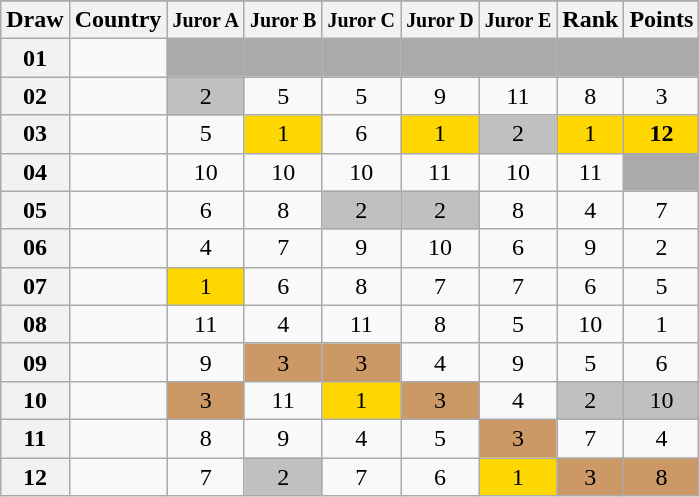<table class="sortable wikitable collapsible plainrowheaders" style="text-align:center;">
<tr>
</tr>
<tr>
<th scope="col">Draw</th>
<th scope="col">Country</th>
<th scope="col"><small>Juror A</small></th>
<th scope="col"><small>Juror B</small></th>
<th scope="col"><small>Juror C</small></th>
<th scope="col"><small>Juror D</small></th>
<th scope="col"><small>Juror E</small></th>
<th scope="col">Rank</th>
<th scope="col">Points</th>
</tr>
<tr class="sortbottom">
<th scope="row" style="text-align:center;">01</th>
<td style="text-align:left;"></td>
<td style="background:#AAAAAA;"></td>
<td style="background:#AAAAAA;"></td>
<td style="background:#AAAAAA;"></td>
<td style="background:#AAAAAA;"></td>
<td style="background:#AAAAAA;"></td>
<td style="background:#AAAAAA;"></td>
<td style="background:#AAAAAA;"></td>
</tr>
<tr>
<th scope="row" style="text-align:center;">02</th>
<td style="text-align:left;"></td>
<td style="background:silver;">2</td>
<td>5</td>
<td>5</td>
<td>9</td>
<td>11</td>
<td>8</td>
<td>3</td>
</tr>
<tr>
<th scope="row" style="text-align:center;">03</th>
<td style="text-align:left;"></td>
<td>5</td>
<td style="background:gold;">1</td>
<td>6</td>
<td style="background:gold;">1</td>
<td style="background:silver;">2</td>
<td style="background:gold;">1</td>
<td style="background:gold;"><strong>12</strong></td>
</tr>
<tr>
<th scope="row" style="text-align:center;">04</th>
<td style="text-align:left;"></td>
<td>10</td>
<td>10</td>
<td>10</td>
<td>11</td>
<td>10</td>
<td>11</td>
<td style="background:#AAAAAA;"></td>
</tr>
<tr>
<th scope="row" style="text-align:center;">05</th>
<td style="text-align:left;"></td>
<td>6</td>
<td>8</td>
<td style="background:silver;">2</td>
<td style="background:silver;">2</td>
<td>8</td>
<td>4</td>
<td>7</td>
</tr>
<tr>
<th scope="row" style="text-align:center;">06</th>
<td style="text-align:left;"></td>
<td>4</td>
<td>7</td>
<td>9</td>
<td>10</td>
<td>6</td>
<td>9</td>
<td>2</td>
</tr>
<tr>
<th scope="row" style="text-align:center;">07</th>
<td style="text-align:left;"></td>
<td style="background:gold;">1</td>
<td>6</td>
<td>8</td>
<td>7</td>
<td>7</td>
<td>6</td>
<td>5</td>
</tr>
<tr>
<th scope="row" style="text-align:center;">08</th>
<td style="text-align:left;"></td>
<td>11</td>
<td>4</td>
<td>11</td>
<td>8</td>
<td>5</td>
<td>10</td>
<td>1</td>
</tr>
<tr>
<th scope="row" style="text-align:center;">09</th>
<td style="text-align:left;"></td>
<td>9</td>
<td style="background:#CC9966;">3</td>
<td style="background:#CC9966;">3</td>
<td>4</td>
<td>9</td>
<td>5</td>
<td>6</td>
</tr>
<tr>
<th scope="row" style="text-align:center;">10</th>
<td style="text-align:left;"></td>
<td style="background:#CC9966;">3</td>
<td>11</td>
<td style="background:gold;">1</td>
<td style="background:#CC9966;">3</td>
<td>4</td>
<td style="background:silver;">2</td>
<td style="background:silver;">10</td>
</tr>
<tr>
<th scope="row" style="text-align:center;">11</th>
<td style="text-align:left;"></td>
<td>8</td>
<td>9</td>
<td>4</td>
<td>5</td>
<td style="background:#CC9966;">3</td>
<td>7</td>
<td>4</td>
</tr>
<tr>
<th scope="row" style="text-align:center;">12</th>
<td style="text-align:left;"></td>
<td>7</td>
<td style="background:silver;">2</td>
<td>7</td>
<td>6</td>
<td style="background:gold;">1</td>
<td style="background:#CC9966;">3</td>
<td style="background:#CC9966;">8</td>
</tr>
</table>
